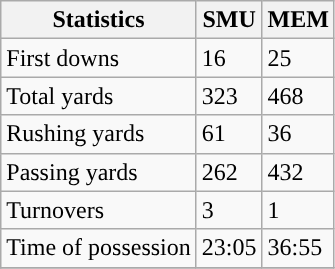<table class="wikitable">
<tr>
<th>Statistics</th>
<th>SMU</th>
<th>MEM</th>
</tr>
<tr>
<td>First downs</td>
<td>16</td>
<td>25</td>
</tr>
<tr>
<td>Total yards</td>
<td>323</td>
<td>468</td>
</tr>
<tr>
<td>Rushing yards</td>
<td>61</td>
<td>36</td>
</tr>
<tr>
<td>Passing yards</td>
<td>262</td>
<td>432</td>
</tr>
<tr>
<td>Turnovers</td>
<td>3</td>
<td>1</td>
</tr>
<tr>
<td>Time of possession</td>
<td>23:05</td>
<td>36:55</td>
</tr>
<tr>
</tr>
</table>
